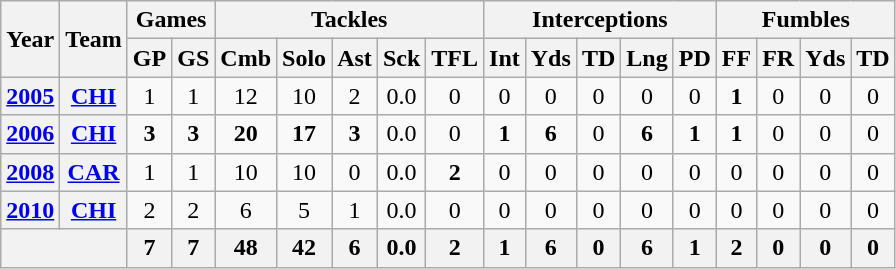<table class="wikitable" style="text-align:center">
<tr>
<th rowspan="2">Year</th>
<th rowspan="2">Team</th>
<th colspan="2">Games</th>
<th colspan="5">Tackles</th>
<th colspan="5">Interceptions</th>
<th colspan="4">Fumbles</th>
</tr>
<tr>
<th>GP</th>
<th>GS</th>
<th>Cmb</th>
<th>Solo</th>
<th>Ast</th>
<th>Sck</th>
<th>TFL</th>
<th>Int</th>
<th>Yds</th>
<th>TD</th>
<th>Lng</th>
<th>PD</th>
<th>FF</th>
<th>FR</th>
<th>Yds</th>
<th>TD</th>
</tr>
<tr>
<th><a href='#'>2005</a></th>
<th><a href='#'>CHI</a></th>
<td>1</td>
<td>1</td>
<td>12</td>
<td>10</td>
<td>2</td>
<td>0.0</td>
<td>0</td>
<td>0</td>
<td>0</td>
<td>0</td>
<td>0</td>
<td>0</td>
<td><strong>1</strong></td>
<td>0</td>
<td>0</td>
<td>0</td>
</tr>
<tr>
<th><a href='#'>2006</a></th>
<th><a href='#'>CHI</a></th>
<td><strong>3</strong></td>
<td><strong>3</strong></td>
<td><strong>20</strong></td>
<td><strong>17</strong></td>
<td><strong>3</strong></td>
<td>0.0</td>
<td>0</td>
<td><strong>1</strong></td>
<td><strong>6</strong></td>
<td>0</td>
<td><strong>6</strong></td>
<td><strong>1</strong></td>
<td><strong>1</strong></td>
<td>0</td>
<td>0</td>
<td>0</td>
</tr>
<tr>
<th><a href='#'>2008</a></th>
<th><a href='#'>CAR</a></th>
<td>1</td>
<td>1</td>
<td>10</td>
<td>10</td>
<td>0</td>
<td>0.0</td>
<td><strong>2</strong></td>
<td>0</td>
<td>0</td>
<td>0</td>
<td>0</td>
<td>0</td>
<td>0</td>
<td>0</td>
<td>0</td>
<td>0</td>
</tr>
<tr>
<th><a href='#'>2010</a></th>
<th><a href='#'>CHI</a></th>
<td>2</td>
<td>2</td>
<td>6</td>
<td>5</td>
<td>1</td>
<td>0.0</td>
<td>0</td>
<td>0</td>
<td>0</td>
<td>0</td>
<td>0</td>
<td>0</td>
<td>0</td>
<td>0</td>
<td>0</td>
<td>0</td>
</tr>
<tr>
<th colspan="2"></th>
<th>7</th>
<th>7</th>
<th>48</th>
<th>42</th>
<th>6</th>
<th>0.0</th>
<th>2</th>
<th>1</th>
<th>6</th>
<th>0</th>
<th>6</th>
<th>1</th>
<th>2</th>
<th>0</th>
<th>0</th>
<th>0</th>
</tr>
</table>
